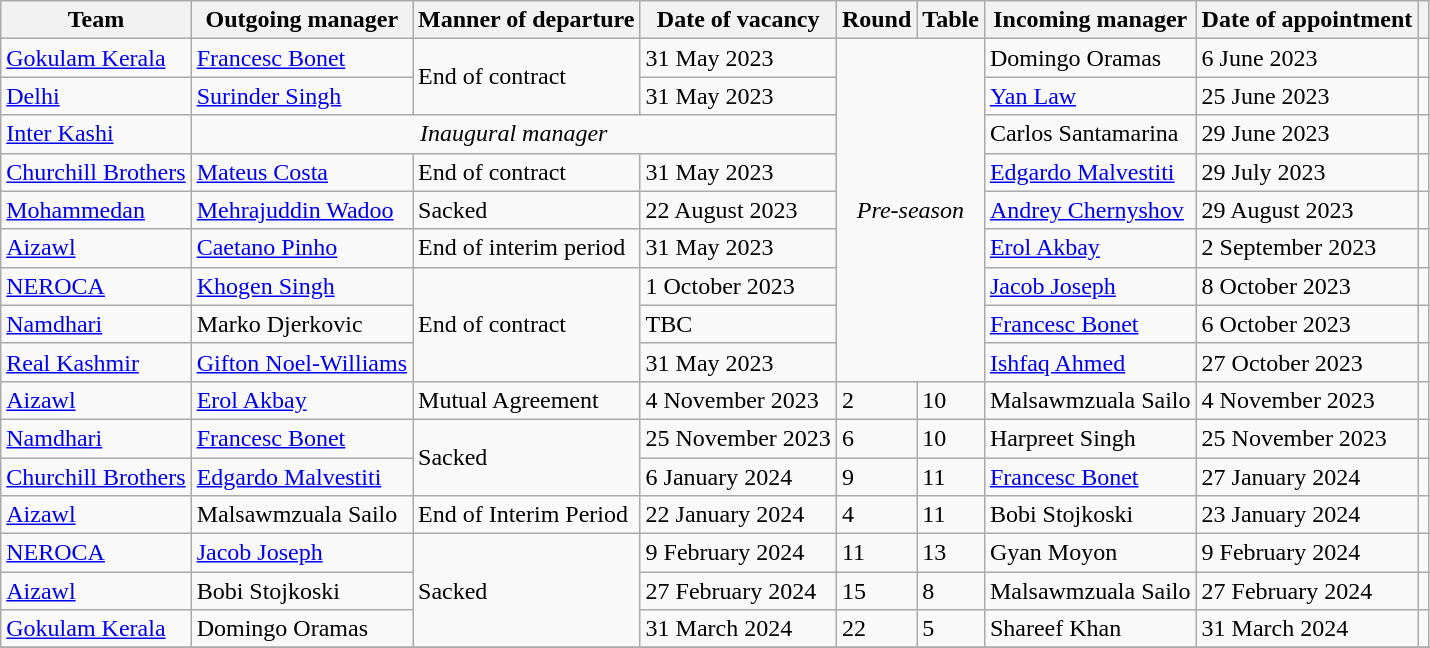<table class="wikitable" style="text-align: left; font-size">
<tr>
<th scope=col>Team</th>
<th scope=col>Outgoing manager</th>
<th scope=col>Manner of departure</th>
<th scope=col>Date of vacancy</th>
<th scope=col>Round</th>
<th scope=col>Table</th>
<th scope=col>Incoming manager</th>
<th scope=col>Date of appointment</th>
<th scope=col class=unsortable></th>
</tr>
<tr>
<td><a href='#'>Gokulam Kerala</a></td>
<td> <a href='#'>Francesc Bonet</a></td>
<td rowspan="2">End of contract</td>
<td>31 May 2023</td>
<td colspan="2" align="center" rowspan="9"><em>Pre-season</em></td>
<td> Domingo Oramas</td>
<td>6 June 2023</td>
<td></td>
</tr>
<tr>
<td><a href='#'>Delhi</a></td>
<td> <a href='#'>Surinder Singh</a></td>
<td>31 May 2023</td>
<td> <a href='#'>Yan Law</a></td>
<td>25 June 2023</td>
<td></td>
</tr>
<tr>
<td><a href='#'>Inter Kashi</a></td>
<td colspan="3" style="text-align:center;"><em>Inaugural manager</em></td>
<td> Carlos Santamarina</td>
<td>29 June 2023</td>
<td></td>
</tr>
<tr>
<td><a href='#'>Churchill Brothers</a></td>
<td> <a href='#'>Mateus Costa</a></td>
<td>End of contract</td>
<td>31 May 2023</td>
<td> <a href='#'>Edgardo Malvestiti</a></td>
<td>29 July 2023</td>
<td></td>
</tr>
<tr>
<td><a href='#'>Mohammedan</a></td>
<td> <a href='#'>Mehrajuddin Wadoo</a></td>
<td>Sacked</td>
<td>22 August 2023</td>
<td> <a href='#'>Andrey Chernyshov</a></td>
<td>29 August 2023</td>
<td></td>
</tr>
<tr>
<td><a href='#'>Aizawl</a></td>
<td> <a href='#'>Caetano Pinho</a></td>
<td>End of interim period</td>
<td>31 May 2023</td>
<td> <a href='#'>Erol Akbay</a></td>
<td>2 September 2023</td>
<td></td>
</tr>
<tr>
<td><a href='#'>NEROCA</a></td>
<td> <a href='#'>Khogen Singh</a></td>
<td rowspan="3">End of contract</td>
<td>1 October 2023</td>
<td> <a href='#'>Jacob Joseph</a></td>
<td>8 October 2023</td>
<td></td>
</tr>
<tr>
<td><a href='#'>Namdhari</a></td>
<td> Marko Djerkovic</td>
<td>TBC</td>
<td> <a href='#'>Francesc Bonet</a></td>
<td>6 October 2023</td>
<td></td>
</tr>
<tr>
<td><a href='#'>Real Kashmir</a></td>
<td> <a href='#'>Gifton Noel-Williams</a></td>
<td>31 May 2023</td>
<td> <a href='#'>Ishfaq Ahmed</a></td>
<td>27 October 2023</td>
<td></td>
</tr>
<tr>
<td><a href='#'>Aizawl</a></td>
<td> <a href='#'>Erol Akbay</a></td>
<td>Mutual Agreement</td>
<td>4 November 2023</td>
<td>2</td>
<td>10</td>
<td> Malsawmzuala Sailo</td>
<td>4 November 2023</td>
<td></td>
</tr>
<tr>
<td><a href='#'>Namdhari</a></td>
<td> <a href='#'>Francesc Bonet</a></td>
<td rowspan="2">Sacked</td>
<td>25 November 2023</td>
<td>6</td>
<td>10</td>
<td> Harpreet Singh</td>
<td>25 November 2023</td>
<td></td>
</tr>
<tr>
<td><a href='#'>Churchill Brothers</a></td>
<td> <a href='#'>Edgardo Malvestiti</a></td>
<td>6 January 2024</td>
<td>9</td>
<td>11</td>
<td> <a href='#'>Francesc Bonet</a></td>
<td>27 January 2024</td>
<td></td>
</tr>
<tr>
<td><a href='#'>Aizawl</a></td>
<td> Malsawmzuala Sailo</td>
<td>End of Interim Period</td>
<td>22 January 2024</td>
<td>4</td>
<td>11</td>
<td> Bobi Stojkoski</td>
<td>23 January 2024</td>
<td></td>
</tr>
<tr>
<td><a href='#'>NEROCA</a></td>
<td> <a href='#'>Jacob Joseph</a></td>
<td rowspan="3">Sacked</td>
<td>9 February 2024</td>
<td>11</td>
<td>13</td>
<td> Gyan Moyon</td>
<td>9 February 2024</td>
<td></td>
</tr>
<tr>
<td><a href='#'>Aizawl</a></td>
<td> Bobi Stojkoski</td>
<td>27 February 2024</td>
<td>15</td>
<td>8</td>
<td> Malsawmzuala Sailo</td>
<td>27 February 2024</td>
<td></td>
</tr>
<tr>
<td><a href='#'>Gokulam Kerala</a></td>
<td> Domingo Oramas</td>
<td>31 March 2024</td>
<td>22</td>
<td>5</td>
<td> Shareef Khan</td>
<td>31 March 2024</td>
<td></td>
</tr>
<tr>
</tr>
</table>
